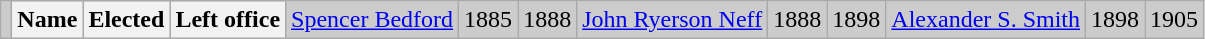<table class="wikitable">
<tr bgcolor="CCCCCC">
<td></td>
<th>Name</th>
<th>Elected</th>
<th>Left office<br></th>
<td><a href='#'>Spencer Bedford</a></td>
<td>1885</td>
<td>1888<br></td>
<td><a href='#'>John Ryerson Neff</a></td>
<td>1888</td>
<td>1898<br></td>
<td><a href='#'>Alexander S. Smith</a></td>
<td>1898</td>
<td>1905</td>
</tr>
</table>
